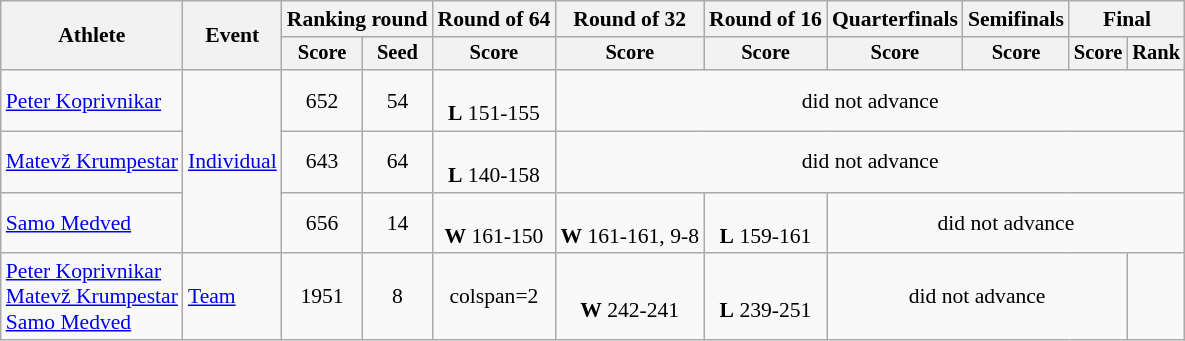<table class="wikitable" style="font-size:90%">
<tr>
<th rowspan="2">Athlete</th>
<th rowspan="2">Event</th>
<th colspan="2">Ranking round</th>
<th colspan="1">Round of 64</th>
<th colspan="1">Round of 32</th>
<th colspan="1">Round of 16</th>
<th colspan="1">Quarterfinals</th>
<th colspan="1">Semifinals</th>
<th colspan="2">Final</th>
</tr>
<tr style="font-size:95%">
<th>Score</th>
<th>Seed</th>
<th>Score</th>
<th>Score</th>
<th>Score</th>
<th>Score</th>
<th>Score</th>
<th>Score</th>
<th>Rank</th>
</tr>
<tr align=center>
<td align=left><a href='#'>Peter Koprivnikar</a></td>
<td align=left rowspan=3><a href='#'>Individual</a></td>
<td>652</td>
<td>54</td>
<td><br><strong>L</strong> 151-155</td>
<td colspan=6>did not advance</td>
</tr>
<tr align=center>
<td align=left><a href='#'>Matevž Krumpestar</a></td>
<td>643</td>
<td>64</td>
<td><br><strong>L</strong> 140-158</td>
<td colspan=6>did not advance</td>
</tr>
<tr align=center>
<td align=left><a href='#'>Samo Medved</a></td>
<td>656</td>
<td>14</td>
<td><br><strong>W</strong> 161-150</td>
<td><br><strong>W</strong> 161-161, 9-8</td>
<td><br><strong>L</strong> 159-161</td>
<td colspan=4>did not advance</td>
</tr>
<tr align=center>
<td align=left><a href='#'>Peter Koprivnikar</a><br><a href='#'>Matevž Krumpestar</a><br><a href='#'>Samo Medved</a></td>
<td align=left><a href='#'>Team</a></td>
<td>1951</td>
<td>8</td>
<td>colspan=2 </td>
<td><br><strong>W</strong> 242-241</td>
<td><br><strong>L</strong> 239-251</td>
<td colspan=3>did not advance</td>
</tr>
</table>
